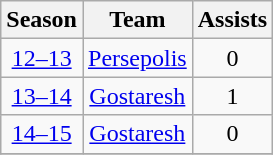<table class="wikitable" style="text-align: center;">
<tr>
<th>Season</th>
<th>Team</th>
<th>Assists</th>
</tr>
<tr>
<td><a href='#'>12–13</a></td>
<td><a href='#'>Persepolis</a></td>
<td>0</td>
</tr>
<tr>
<td><a href='#'>13–14</a></td>
<td><a href='#'>Gostaresh</a></td>
<td>1</td>
</tr>
<tr>
<td><a href='#'>14–15</a></td>
<td><a href='#'>Gostaresh</a></td>
<td>0</td>
</tr>
<tr>
</tr>
</table>
